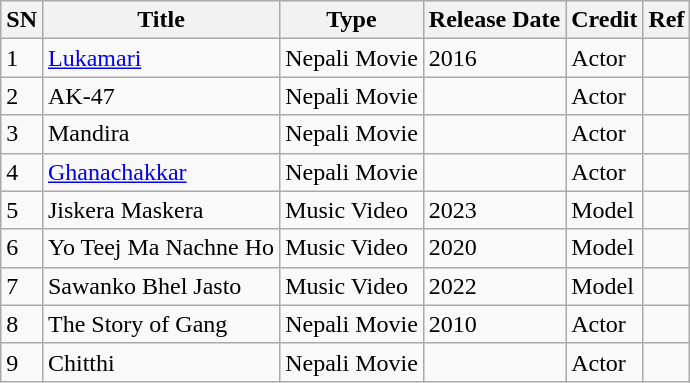<table class="wikitable sortable">
<tr>
<th>SN</th>
<th>Title</th>
<th>Type</th>
<th>Release Date</th>
<th>Credit</th>
<th>Ref</th>
</tr>
<tr>
<td>1</td>
<td><a href='#'>Lukamari</a></td>
<td>Nepali Movie</td>
<td>2016</td>
<td>Actor</td>
<td></td>
</tr>
<tr>
<td>2</td>
<td>AK-47</td>
<td>Nepali Movie</td>
<td></td>
<td>Actor</td>
<td></td>
</tr>
<tr>
<td>3</td>
<td>Mandira</td>
<td>Nepali Movie</td>
<td></td>
<td>Actor</td>
<td></td>
</tr>
<tr>
<td>4</td>
<td><a href='#'>Ghanachakkar</a></td>
<td>Nepali Movie</td>
<td></td>
<td>Actor</td>
<td></td>
</tr>
<tr>
<td>5</td>
<td>Jiskera Maskera</td>
<td>Music Video</td>
<td>2023</td>
<td>Model</td>
<td></td>
</tr>
<tr>
<td>6</td>
<td>Yo Teej Ma Nachne Ho</td>
<td>Music Video</td>
<td>2020</td>
<td>Model</td>
<td></td>
</tr>
<tr>
<td>7</td>
<td>Sawanko Bhel Jasto</td>
<td>Music Video</td>
<td>2022</td>
<td>Model</td>
<td></td>
</tr>
<tr>
<td>8</td>
<td>The Story of Gang</td>
<td>Nepali Movie</td>
<td>2010</td>
<td>Actor</td>
<td></td>
</tr>
<tr>
<td>9</td>
<td>Chitthi</td>
<td>Nepali Movie</td>
<td></td>
<td>Actor</td>
<td></td>
</tr>
</table>
